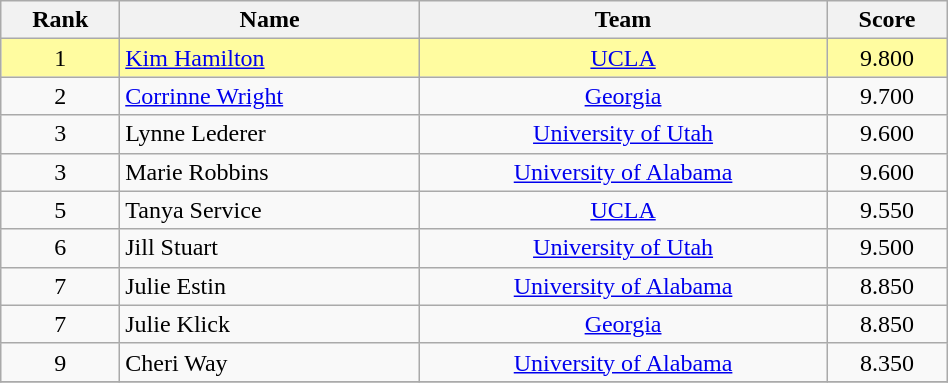<table class="sortable wikitable" style="text-align:center" width=50%>
<tr>
<th>Rank</th>
<th>Name</th>
<th>Team</th>
<th>Score</th>
</tr>
<tr bgcolor=fffca>
<td>1</td>
<td align="left"><a href='#'>Kim Hamilton</a></td>
<td><a href='#'>UCLA</a></td>
<td>9.800</td>
</tr>
<tr>
<td>2</td>
<td align="left"><a href='#'>Corrinne Wright</a></td>
<td><a href='#'>Georgia</a></td>
<td>9.700</td>
</tr>
<tr>
<td>3</td>
<td align="left">Lynne Lederer</td>
<td><a href='#'>University of Utah</a></td>
<td>9.600</td>
</tr>
<tr>
<td>3</td>
<td align="left">Marie Robbins</td>
<td><a href='#'>University of Alabama</a></td>
<td>9.600</td>
</tr>
<tr>
<td>5</td>
<td align="left">Tanya Service</td>
<td><a href='#'>UCLA</a></td>
<td>9.550</td>
</tr>
<tr>
<td>6</td>
<td align="left">Jill Stuart</td>
<td><a href='#'>University of Utah</a></td>
<td>9.500</td>
</tr>
<tr>
<td>7</td>
<td align="left">Julie Estin</td>
<td><a href='#'>University of Alabama</a></td>
<td>8.850</td>
</tr>
<tr>
<td>7</td>
<td align="left">Julie Klick</td>
<td><a href='#'>Georgia</a></td>
<td>8.850</td>
</tr>
<tr>
<td>9</td>
<td align="left">Cheri Way</td>
<td><a href='#'>University of Alabama</a></td>
<td>8.350</td>
</tr>
<tr>
</tr>
</table>
